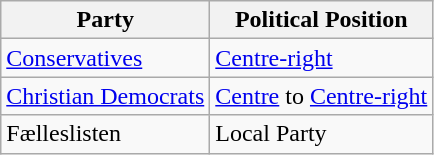<table class="wikitable mw-collapsible mw-collapsed">
<tr>
<th>Party</th>
<th>Political Position</th>
</tr>
<tr>
<td><a href='#'>Conservatives</a></td>
<td><a href='#'>Centre-right</a></td>
</tr>
<tr>
<td><a href='#'>Christian Democrats</a></td>
<td><a href='#'>Centre</a> to <a href='#'>Centre-right</a></td>
</tr>
<tr>
<td>Fælleslisten</td>
<td>Local Party</td>
</tr>
</table>
